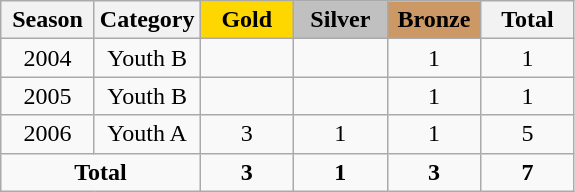<table class="wikitable" style="text-align:center;">
<tr>
<th width = "55">Season</th>
<th width = "55">Category</th>
<th width = "55" style="background: gold;">Gold</th>
<th width = "55" style="background: silver;">Silver</th>
<th width = "55" style="background: #cc9966;">Bronze</th>
<th width = "55">Total</th>
</tr>
<tr>
<td>2004</td>
<td>Youth B</td>
<td></td>
<td></td>
<td>1</td>
<td>1</td>
</tr>
<tr>
<td>2005</td>
<td>Youth B</td>
<td></td>
<td></td>
<td>1</td>
<td>1</td>
</tr>
<tr>
<td>2006</td>
<td>Youth A</td>
<td>3</td>
<td>1</td>
<td>1</td>
<td>5</td>
</tr>
<tr>
<td colspan=2><strong>Total</strong></td>
<td><strong>3</strong></td>
<td><strong>1</strong></td>
<td><strong>3</strong></td>
<td><strong>7</strong></td>
</tr>
</table>
